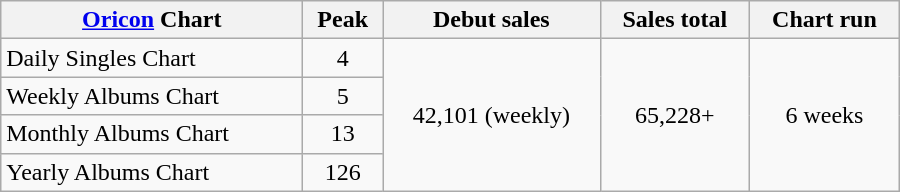<table class="wikitable" style="width:600px;">
<tr>
<th style="text-align:center;"><a href='#'>Oricon</a> Chart</th>
<th style="text-align:center;">Peak</th>
<th style="text-align:center;">Debut sales</th>
<th style="text-align:center;">Sales total</th>
<th style="text-align:center;">Chart run</th>
</tr>
<tr>
<td align="left">Daily Singles Chart</td>
<td style="text-align:center;">4</td>
<td style="text-align:center;" rowspan="4">42,101 (weekly)</td>
<td style="text-align:center;" rowspan="4">65,228+</td>
<td style="text-align:center;" rowspan="4">6 weeks</td>
</tr>
<tr>
<td align="left">Weekly Albums Chart</td>
<td style="text-align:center;">5</td>
</tr>
<tr>
<td align="left">Monthly Albums Chart</td>
<td style="text-align:center;">13</td>
</tr>
<tr>
<td align="left">Yearly Albums Chart</td>
<td style="text-align:center;">126</td>
</tr>
</table>
